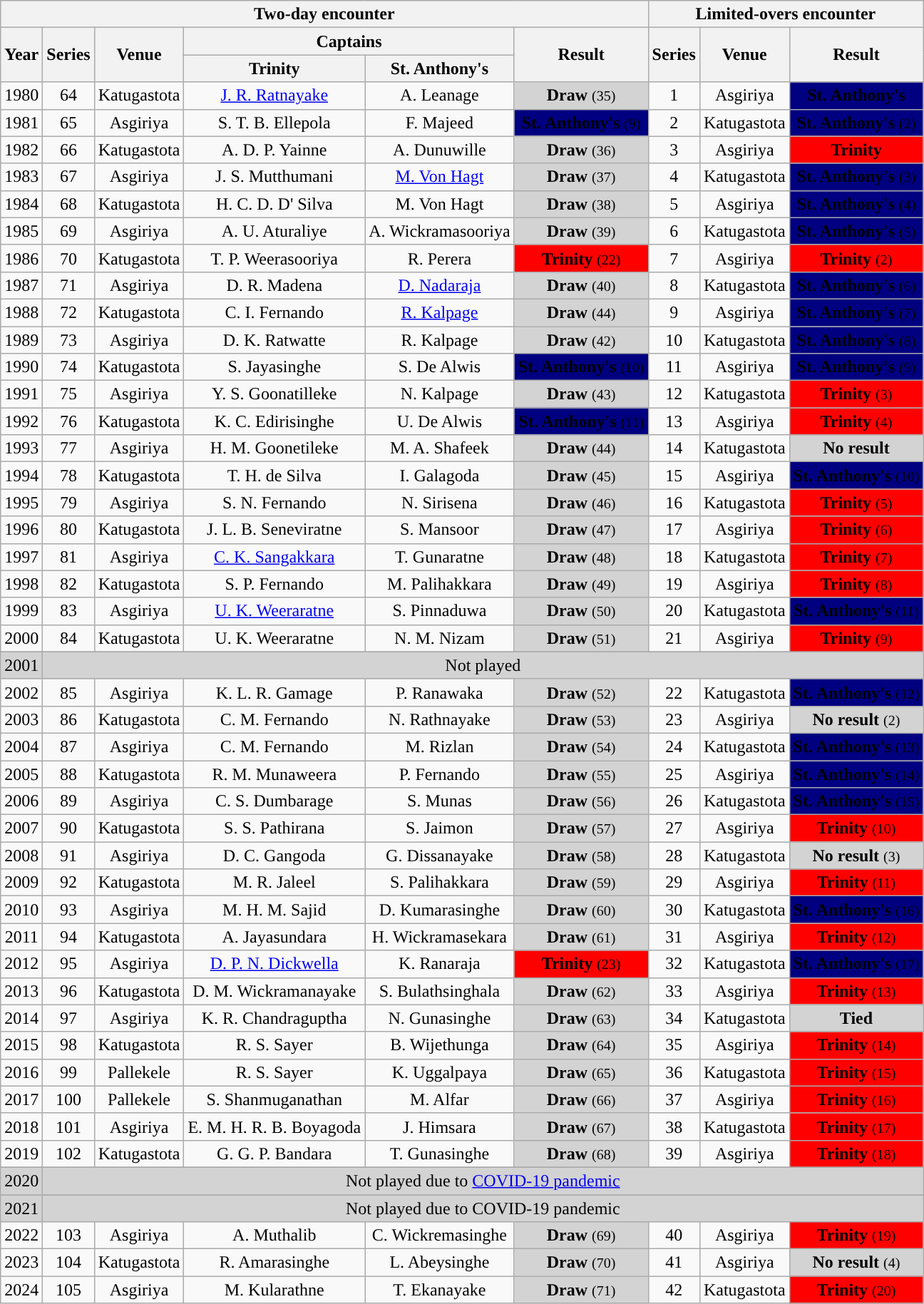<table class="wikitable sortable sticky-header-multi mw-collapsible" style="font-size:100%; text-align:center">
<tr>
<th colspan=6 style="color:; background:;">Two-day encounter</th>
<th colspan=3 style="color:; background:;">Limited-overs encounter</th>
</tr>
<tr>
<th rowspan=2 class="unsortable">Year</th>
<th rowspan=2 class="unsortable">Series</th>
<th rowspan=2>Venue</th>
<th colspan=2>Captains</th>
<th rowspan=2>Result</th>
<th rowspan=2 class="unsortable">Series</th>
<th rowspan=2>Venue</th>
<th rowspan=2>Result</th>
</tr>
<tr>
<th class="unsortable">Trinity</th>
<th class="unsortable">St. Anthony's</th>
</tr>
<tr>
<td align="center">1980</td>
<td align="center">64</td>
<td align="center">Katugastota</td>
<td align="center"><a href='#'>J. R. Ratnayake</a></td>
<td align="center">A. Leanage</td>
<td bgcolor="#D3D3D3" align=center><span><strong>Draw</strong> <small>(35)</small></span></td>
<td align="center">1</td>
<td align="center">Asgiriya</td>
<td bgcolor="#000080" align=center><span><strong>St. Anthony's</strong></span></td>
</tr>
<tr>
<td align="center">1981</td>
<td align="center">65</td>
<td align="center">Asgiriya</td>
<td align="center">S. T. B. Ellepola</td>
<td align="center">F. Majeed</td>
<td bgcolor="#000080" align=center><span><strong>St. Anthony's</strong> <small>(9)</small></span></td>
<td align="center">2</td>
<td align="center">Katugastota</td>
<td bgcolor="#000080" align=center><span><strong>St. Anthony's</strong> <small>(2)</small></span></td>
</tr>
<tr>
<td align="center">1982</td>
<td align="center">66</td>
<td align="center">Katugastota</td>
<td align="center">A. D. P. Yainne</td>
<td align="center">A. Dunuwille</td>
<td bgcolor="#D3D3D3" align=center><span><strong>Draw</strong> <small>(36)</small></span></td>
<td align="center">3</td>
<td align="center">Asgiriya</td>
<td bgcolor="#FF0000" align=center><span><strong>Trinity</strong></span></td>
</tr>
<tr>
<td align="center">1983</td>
<td align="center">67</td>
<td align="center">Asgiriya</td>
<td align="center">J. S. Mutthumani</td>
<td align="center"><a href='#'>M. Von Hagt</a></td>
<td bgcolor="#D3D3D3" align=center><span><strong>Draw</strong> <small>(37)</small></span></td>
<td align="center">4</td>
<td align="center">Katugastota</td>
<td bgcolor="#000080" align=center><span><strong>St. Anthony's</strong> <small>(3)</small></span></td>
</tr>
<tr>
<td align="center">1984</td>
<td align="center">68</td>
<td align="center">Katugastota</td>
<td align="center">H. C. D. D' Silva</td>
<td align="center">M. Von Hagt</td>
<td bgcolor="#D3D3D3" align=center><span><strong>Draw</strong> <small>(38)</small></span></td>
<td align="center">5</td>
<td align="center">Asgiriya</td>
<td bgcolor="#000080" align=center><span><strong>St. Anthony's</strong> <small>(4)</small></span></td>
</tr>
<tr>
<td align="center">1985</td>
<td align="center">69</td>
<td align="center">Asgiriya</td>
<td align="center">A. U. Aturaliye</td>
<td align="center">A. Wickramasooriya</td>
<td bgcolor="#D3D3D3" align=center><span><strong>Draw</strong> <small>(39)</small></span></td>
<td align="center">6</td>
<td align="center">Katugastota</td>
<td bgcolor="#000080" align=center><span><strong>St. Anthony's</strong> <small>(5)</small></span></td>
</tr>
<tr>
<td align="center">1986</td>
<td align="center">70</td>
<td align="center">Katugastota</td>
<td align="center">T. P. Weerasooriya</td>
<td align="center">R. Perera</td>
<td bgcolor="#FF0000" align=center><span><strong>Trinity</strong> <small>(22)</small></span></td>
<td align="center">7</td>
<td align="center">Asgiriya</td>
<td bgcolor="#FF0000" align=center><span><strong>Trinity</strong> <small>(2)</small></span></td>
</tr>
<tr>
<td align="center">1987</td>
<td align="center">71</td>
<td align="center">Asgiriya</td>
<td align="center">D. R. Madena</td>
<td align="center"><a href='#'>D. Nadaraja</a></td>
<td bgcolor="#D3D3D3" align=center><span><strong>Draw</strong> <small>(40)</small></span></td>
<td align="center">8</td>
<td align="center">Katugastota</td>
<td bgcolor="#000080" align=center><span><strong>St. Anthony's</strong> <small>(6)</small></span></td>
</tr>
<tr>
<td align="center">1988</td>
<td align="center">72</td>
<td align="center">Katugastota</td>
<td align="center">C. I. Fernando</td>
<td align="center"><a href='#'>R. Kalpage</a></td>
<td bgcolor="#D3D3D3" align=center><span><strong>Draw</strong> <small>(44)</small></span></td>
<td align="center">9</td>
<td align="center">Asgiriya</td>
<td bgcolor="#000080" align=center><span><strong>St. Anthony's</strong> <small>(7)</small></span></td>
</tr>
<tr>
<td align="center">1989</td>
<td align="center">73</td>
<td align="center">Asgiriya</td>
<td align="center">D. K. Ratwatte</td>
<td align="center">R. Kalpage</td>
<td bgcolor="#D3D3D3" align=center><span><strong>Draw</strong> <small>(42)</small></span></td>
<td align="center">10</td>
<td align="center">Katugastota</td>
<td bgcolor="#000080" align=center><span><strong>St. Anthony's</strong> <small>(8)</small></span></td>
</tr>
<tr>
<td align="center">1990</td>
<td align="center">74</td>
<td align="center">Katugastota</td>
<td align="center">S. Jayasinghe</td>
<td align="center">S. De Alwis</td>
<td bgcolor="#000080" align=center><span><strong>St. Anthony's</strong> <small>(10)</small></span></td>
<td align="center">11</td>
<td align="center">Asgiriya</td>
<td bgcolor="#000080" align=center><span><strong>St. Anthony's</strong> <small>(9)</small></span></td>
</tr>
<tr>
<td align="center">1991</td>
<td align="center">75</td>
<td align="center">Asgiriya</td>
<td align="center">Y. S. Goonatilleke</td>
<td align="center">N. Kalpage</td>
<td bgcolor="#D3D3D3" align=center><span><strong>Draw</strong> <small>(43)</small></span></td>
<td align="center">12</td>
<td align="center">Katugastota</td>
<td bgcolor="#FF0000" align=center><span><strong>Trinity</strong> <small>(3)</small></span></td>
</tr>
<tr>
<td align="center">1992</td>
<td align="center">76</td>
<td align="center">Katugastota</td>
<td align="center">K. C. Edirisinghe</td>
<td align="center">U. De Alwis</td>
<td bgcolor="#000080" align=center><span><strong>St. Anthony's</strong> <small>(11)</small></span></td>
<td align="center">13</td>
<td align="center">Asgiriya</td>
<td bgcolor="#FF0000" align=center><span><strong>Trinity</strong> <small>(4)</small></span></td>
</tr>
<tr>
<td align="center">1993</td>
<td align="center">77</td>
<td align="center">Asgiriya</td>
<td align="center">H. M. Goonetileke</td>
<td align="center">M. A. Shafeek</td>
<td bgcolor="#D3D3D3" align=center><span><strong>Draw</strong> <small>(44)</small></span></td>
<td align="center">14</td>
<td align="center">Katugastota</td>
<td bgcolor="#D3D3D3" align=center><span><strong>No result</strong></span></td>
</tr>
<tr>
<td align="center">1994</td>
<td align="center">78</td>
<td align="center">Katugastota</td>
<td align="center">T. H. de Silva</td>
<td align="center">I. Galagoda</td>
<td bgcolor="#D3D3D3" align=center><span><strong>Draw</strong> <small>(45)</small></span></td>
<td align="center">15</td>
<td align="center">Asgiriya</td>
<td bgcolor="#000080" align=center><span><strong>St. Anthony's</strong> <small>(10)</small></span></td>
</tr>
<tr>
<td align="center">1995</td>
<td align="center">79</td>
<td align="center">Asgiriya</td>
<td align="center">S. N. Fernando</td>
<td align="center">N. Sirisena</td>
<td bgcolor="#D3D3D3" align=center><span><strong>Draw</strong> <small>(46)</small></span></td>
<td align="center">16</td>
<td align="center">Katugastota</td>
<td bgcolor="#FF0000" align=center><span><strong>Trinity</strong> <small>(5)</small></span></td>
</tr>
<tr>
<td align="center">1996</td>
<td align="center">80</td>
<td align="center">Katugastota</td>
<td align="center">J. L. B. Seneviratne</td>
<td align="center">S. Mansoor</td>
<td bgcolor="#D3D3D3" align=center><span><strong>Draw</strong> <small>(47)</small></span></td>
<td align="center">17</td>
<td align="center">Asgiriya</td>
<td bgcolor="#FF0000" align=center><span><strong>Trinity</strong> <small>(6)</small></span></td>
</tr>
<tr>
<td align="center">1997</td>
<td align="center">81</td>
<td align="center">Asgiriya</td>
<td align="center"><a href='#'>C. K. Sangakkara</a></td>
<td align="center">T. Gunaratne</td>
<td bgcolor="#D3D3D3" align=center><span><strong>Draw</strong> <small>(48)</small></span></td>
<td align="center">18</td>
<td align="center">Katugastota</td>
<td bgcolor="#FF0000" align=center><span><strong>Trinity</strong> <small>(7)</small></span></td>
</tr>
<tr>
<td align="center">1998</td>
<td align="center">82</td>
<td align="center">Katugastota</td>
<td align="center">S. P. Fernando</td>
<td align="center">M. Palihakkara</td>
<td bgcolor="#D3D3D3" align=center><span><strong>Draw</strong> <small>(49)</small></span></td>
<td align="center">19</td>
<td align="center">Asgiriya</td>
<td bgcolor="#FF0000" align=center><span><strong>Trinity</strong> <small>(8)</small></span></td>
</tr>
<tr>
<td align="center">1999</td>
<td align="center">83</td>
<td align="center">Asgiriya</td>
<td align="center"><a href='#'>U. K. Weeraratne</a></td>
<td align="center">S. Pinnaduwa</td>
<td bgcolor="#D3D3D3" align=center><span><strong>Draw</strong> <small>(50)</small></span></td>
<td align="center">20</td>
<td align="center">Katugastota</td>
<td bgcolor="#000080" align=center><span><strong>St. Anthony's</strong> <small>(11)</small></span></td>
</tr>
<tr>
<td align="center">2000</td>
<td align="center">84</td>
<td align="center">Katugastota</td>
<td align="center">U. K. Weeraratne</td>
<td align="center">N. M. Nizam</td>
<td bgcolor="#D3D3D3" align=center><span><strong>Draw</strong> <small>(51)</small></span></td>
<td align="center">21</td>
<td align="center">Asgiriya</td>
<td bgcolor="#FF0000" align=center><span><strong>Trinity</strong> <small>(9)</small></span></td>
</tr>
<tr>
</tr>
<tr style="background:#D3D3D3">
<td align="center">2001</td>
<td colspan="8" align=center>Not played</td>
</tr>
<tr>
<td align="center">2002</td>
<td align="center">85</td>
<td align="center">Asgiriya</td>
<td align="center">K. L. R. Gamage</td>
<td align="center">P. Ranawaka</td>
<td bgcolor="#D3D3D3" align=center><span><strong>Draw</strong> <small>(52)</small></span></td>
<td align="center">22</td>
<td align="center">Katugastota</td>
<td bgcolor="#000080" align=center><span><strong>St. Anthony's</strong> <small>(12)</small></span></td>
</tr>
<tr>
<td align="center">2003</td>
<td align="center">86</td>
<td align="center">Katugastota</td>
<td align="center">C. M. Fernando</td>
<td align="center">N. Rathnayake</td>
<td bgcolor="#D3D3D3" align=center><span><strong>Draw</strong> <small>(53)</small></span></td>
<td align="center">23</td>
<td align="center">Asgiriya</td>
<td bgcolor="#D3D3D3" align=center><span><strong>No result</strong> <small>(2)</small></span></td>
</tr>
<tr>
<td align="center">2004</td>
<td align="center">87</td>
<td align="center">Asgiriya</td>
<td align="center">C. M. Fernando</td>
<td align="center">M. Rizlan</td>
<td bgcolor="#D3D3D3" align=center><span><strong>Draw</strong> <small>(54)</small></span></td>
<td align="center">24</td>
<td align="center">Katugastota</td>
<td bgcolor="#000080" align=center><span><strong>St. Anthony's</strong> <small>(13)</small></span></td>
</tr>
<tr>
<td align="center">2005</td>
<td align="center">88</td>
<td align="center">Katugastota</td>
<td align="center">R. M. Munaweera</td>
<td align="center">P. Fernando</td>
<td bgcolor="#D3D3D3" align=center><span><strong>Draw</strong> <small>(55)</small></span></td>
<td align="center">25</td>
<td align="center">Asgiriya</td>
<td bgcolor="#000080" align=center><span><strong>St. Anthony's</strong> <small>(14)</small></span></td>
</tr>
<tr>
<td align="center">2006</td>
<td align="center">89</td>
<td align="center">Asgiriya</td>
<td align="center">C. S. Dumbarage</td>
<td align="center">S. Munas</td>
<td bgcolor="#D3D3D3" align=center><span><strong>Draw</strong> <small>(56)</small></span></td>
<td align="center">26</td>
<td align="center">Katugastota</td>
<td bgcolor="#000080" align=center><span><strong>St. Anthony's</strong> <small>(15)</small></span></td>
</tr>
<tr>
<td align="center">2007</td>
<td align="center">90</td>
<td align="center">Katugastota</td>
<td align="center">S. S. Pathirana</td>
<td align="center">S. Jaimon</td>
<td bgcolor="#D3D3D3" align=center><span><strong>Draw</strong> <small>(57)</small></span></td>
<td align="center">27</td>
<td align="center">Asgiriya</td>
<td bgcolor="#FF0000" align=center><span><strong>Trinity</strong> <small>(10)</small></span></td>
</tr>
<tr>
<td align="center">2008</td>
<td align="center">91</td>
<td align="center">Asgiriya</td>
<td align="center">D. C. Gangoda</td>
<td align="center">G. Dissanayake</td>
<td bgcolor="#D3D3D3" align=center><span><strong>Draw</strong> <small>(58)</small></span></td>
<td align="center">28</td>
<td align="center">Katugastota</td>
<td bgcolor="#D3D3D3" align=center><span><strong>No result</strong> <small>(3)</small></span></td>
</tr>
<tr>
<td align="center">2009</td>
<td align="center">92</td>
<td align="center">Katugastota</td>
<td align="center">M. R. Jaleel</td>
<td align="center">S. Palihakkara</td>
<td bgcolor="#D3D3D3" align=center><span><strong>Draw</strong> <small>(59)</small></span></td>
<td align="center">29</td>
<td align="center">Asgiriya</td>
<td bgcolor="#FF0000" align=center><span><strong>Trinity</strong> <small>(11)</small></span></td>
</tr>
<tr>
<td align="center">2010</td>
<td align="center">93</td>
<td align="center">Asgiriya</td>
<td align="center">M. H. M. Sajid</td>
<td align="center">D. Kumarasinghe</td>
<td bgcolor="#D3D3D3" align=center><span><strong>Draw</strong> <small>(60)</small></span></td>
<td align="center">30</td>
<td align="center">Katugastota</td>
<td bgcolor="#000080" align=center><span><strong>St. Anthony's</strong> <small>(16)</small></span></td>
</tr>
<tr>
<td align="center">2011</td>
<td align="center">94</td>
<td align="center">Katugastota</td>
<td align="center">A. Jayasundara</td>
<td align="center">H. Wickramasekara</td>
<td bgcolor="#D3D3D3" align=center><span><strong>Draw</strong> <small>(61)</small></span></td>
<td align="center">31</td>
<td align="center">Asgiriya</td>
<td bgcolor="#FF0000" align=center><span><strong>Trinity</strong> <small>(12)</small></span></td>
</tr>
<tr>
<td align="center">2012</td>
<td align="center">95</td>
<td align="center">Asgiriya</td>
<td align="center"><a href='#'>D. P. N. Dickwella</a></td>
<td align="center">K. Ranaraja</td>
<td bgcolor="#FF0000" align=center><span><strong>Trinity</strong> <small>(23)</small></span></td>
<td align="center">32</td>
<td align="center">Katugastota</td>
<td bgcolor="#000080" align=center><span><strong>St. Anthony's</strong> <small>(17)</small></span></td>
</tr>
<tr>
<td align="center">2013</td>
<td align="center">96</td>
<td align="center">Katugastota</td>
<td align="center">D. M. Wickramanayake</td>
<td align="center">S. Bulathsinghala</td>
<td bgcolor="#D3D3D3" align=center><span><strong>Draw</strong> <small>(62)</small></span></td>
<td align="center">33</td>
<td align="center">Asgiriya</td>
<td bgcolor="#FF0000" align=center><span><strong>Trinity</strong> <small>(13)</small></span></td>
</tr>
<tr>
<td align="center">2014</td>
<td align="center">97</td>
<td align="center">Asgiriya</td>
<td align="center">K. R. Chandraguptha</td>
<td align="center">N. Gunasinghe</td>
<td bgcolor="#D3D3D3" align=center><span><strong>Draw</strong> <small>(63)</small></span></td>
<td align="center">34</td>
<td align="center">Katugastota</td>
<td bgcolor="#D3D3D3" align=center><span><strong>Tied</strong></span></td>
</tr>
<tr>
<td align="center">2015</td>
<td align="center">98</td>
<td align="center">Katugastota</td>
<td align="center">R. S. Sayer</td>
<td align="center">B. Wijethunga</td>
<td bgcolor="#D3D3D3" align=center><span><strong>Draw</strong> <small>(64)</small></span></td>
<td align="center">35</td>
<td align="center">Asgiriya</td>
<td bgcolor="#FF0000" align=center><span><strong>Trinity</strong> <small>(14)</small></span></td>
</tr>
<tr>
<td align="center">2016</td>
<td align="center">99</td>
<td align="center">Pallekele</td>
<td align="center">R. S. Sayer</td>
<td align="center">K. Uggalpaya</td>
<td bgcolor="#D3D3D3" align=center><span><strong>Draw</strong> <small>(65)</small></span></td>
<td align="center">36</td>
<td align="center">Katugastota</td>
<td bgcolor="#FF0000" align=center><span><strong>Trinity</strong> <small>(15)</small></span></td>
</tr>
<tr>
<td align="center">2017</td>
<td align="center">100</td>
<td align="center">Pallekele</td>
<td align="center">S. Shanmuganathan</td>
<td align="center">M. Alfar</td>
<td bgcolor="#D3D3D3" align=center><span><strong>Draw</strong> <small>(66)</small></span></td>
<td align="center">37</td>
<td align="center">Asgiriya</td>
<td bgcolor="#FF0000" align=center><span><strong>Trinity</strong> <small>(16)</small></span></td>
</tr>
<tr>
<td align="center">2018</td>
<td align="center">101</td>
<td align="center">Asgiriya</td>
<td align="center">E. M. H. R. B. Boyagoda</td>
<td align="center">J. Himsara</td>
<td bgcolor="#D3D3D3" align=center><span><strong>Draw</strong> <small>(67)</small></span></td>
<td align="center">38</td>
<td align="center">Katugastota</td>
<td bgcolor="#FF0000" align=center><span><strong>Trinity</strong> <small>(17)</small></span></td>
</tr>
<tr>
<td align="center">2019</td>
<td align="center">102</td>
<td align="center">Katugastota</td>
<td align="center">G. G. P. Bandara</td>
<td align="center">T. Gunasinghe</td>
<td bgcolor="#D3D3D3" align=center><span><strong>Draw</strong> <small>(68)</small></span></td>
<td align="center">39</td>
<td align="center">Asgiriya</td>
<td bgcolor="#FF0000" align=center><span><strong>Trinity</strong> <small>(18)</small></span></td>
</tr>
<tr>
</tr>
<tr style="background:#D3D3D3">
<td align="center">2020</td>
<td colspan="8" align=center>Not played due to <a href='#'>COVID-19 pandemic</a></td>
</tr>
<tr>
</tr>
<tr style="background:#D3D3D3">
<td align="center">2021</td>
<td colspan="8" align=center>Not played due to COVID-19 pandemic</td>
</tr>
<tr>
<td align="center">2022</td>
<td align="center">103</td>
<td align="center">Asgiriya</td>
<td align="center">A. Muthalib</td>
<td align="center">C. Wickremasinghe</td>
<td bgcolor="#D3D3D3" align=center><span><strong>Draw</strong> <small>(69)</small></span></td>
<td align="center">40</td>
<td align="center">Asgiriya</td>
<td bgcolor="#FF0000" align=center><span><strong>Trinity</strong> <small>(19)</small></span></td>
</tr>
<tr>
<td align="center">2023</td>
<td align="center">104</td>
<td align="center">Katugastota</td>
<td align="center">R. Amarasinghe</td>
<td align="center">L. Abeysinghe</td>
<td bgcolor="#D3D3D3" align=center><span><strong>Draw</strong> <small>(70)</small></span></td>
<td align="center">41</td>
<td align="center">Asgiriya</td>
<td bgcolor="#D3D3D3" align=center><span><strong>No result</strong> <small>(4)</small></span></td>
</tr>
<tr>
<td align="center">2024</td>
<td align="center">105</td>
<td align="center">Asgiriya</td>
<td align="center">M. Kularathne</td>
<td align="center">T. Ekanayake</td>
<td bgcolor="#D3D3D3" align=center><span><strong>Draw</strong> <small>(71)</small></span></td>
<td align="center">42</td>
<td align="center">Katugastota</td>
<td bgcolor="#FF0000" align=center><span><strong>Trinity</strong> <small>(20)</small></span></td>
</tr>
</table>
